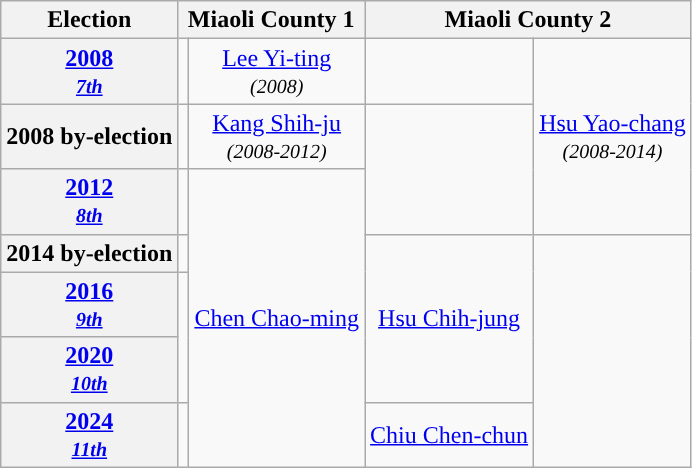<table class="wikitable" align="center" style="text-align:center">
<tr>
<th>Election</th>
<th colspan=2 width="80px">Miaoli County 1</th>
<th colspan=2 width="80px">Miaoli County 2</th>
</tr>
<tr>
<th><a href='#'>2008</a><br><small><em><a href='#'>7th</a></em></small><br></th>
<td style="color:inherit;background:"></td>
<td><a href='#'>Lee Yi-ting</a><br><small><em>(2008)</em></small><br></td>
<td style="color:inherit;background:"></td>
<td rowspan=3><a href='#'>Hsu Yao-chang</a><br><small><em>(2008-2014)</em></small></td>
</tr>
<tr>
<th>2008 by-election</th>
<td style="color:inherit;background:"></td>
<td><a href='#'>Kang Shih-ju</a><br><small><em>(2008-2012)</em></small><br></td>
</tr>
<tr>
<th><a href='#'>2012</a><br><small><em><a href='#'>8th</a></em></small><br></th>
<td style="color:inherit;background:"></td>
<td rowspan=5><a href='#'>Chen Chao-ming</a></td>
</tr>
<tr>
<th>2014 by-election</th>
<td style="color:inherit;background:"></td>
<td rowspan=3><a href='#'>Hsu Chih-jung</a></td>
</tr>
<tr>
<th><a href='#'>2016</a><br><small><em><a href='#'>9th</a></em></small><br></th>
</tr>
<tr>
<th><a href='#'>2020</a><br><small><em><a href='#'>10th</a></em></small><br></th>
</tr>
<tr>
<th><a href='#'>2024</a><br><small><em><a href='#'>11th</a></em></small><br></th>
<td style="color:inherit;background:"></td>
<td><a href='#'>Chiu Chen-chun</a></td>
</tr>
</table>
